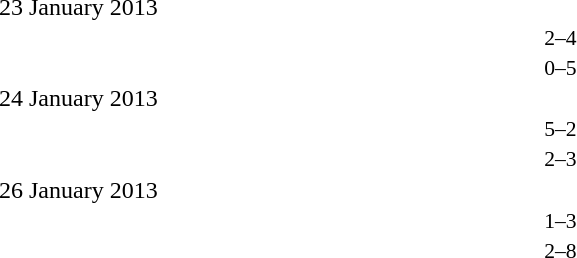<table style="width:70%;" cellspacing="1">
<tr>
<th width=35%></th>
<th width=15%></th>
<th></th>
</tr>
<tr>
<td>23 January 2013</td>
</tr>
<tr style=font-size:90%>
<td align=right><strong></strong></td>
<td align=center>2–4</td>
<td><strong></strong></td>
</tr>
<tr style=font-size:90%>
<td align=right><strong></strong></td>
<td align=center>0–5</td>
<td><strong></strong></td>
</tr>
<tr>
<td>24 January 2013</td>
</tr>
<tr style=font-size:90%>
<td align=right><strong></strong></td>
<td align=center>5–2</td>
<td><strong></strong></td>
</tr>
<tr style=font-size:90%>
<td align=right><strong></strong></td>
<td align=center>2–3</td>
<td><strong></strong></td>
</tr>
<tr>
<td>26 January 2013</td>
</tr>
<tr style=font-size:90%>
<td align=right><strong></strong></td>
<td align=center>1–3</td>
<td><strong></strong></td>
</tr>
<tr style=font-size:90%>
<td align=right><strong></strong></td>
<td align=center>2–8</td>
<td><strong></strong></td>
</tr>
</table>
